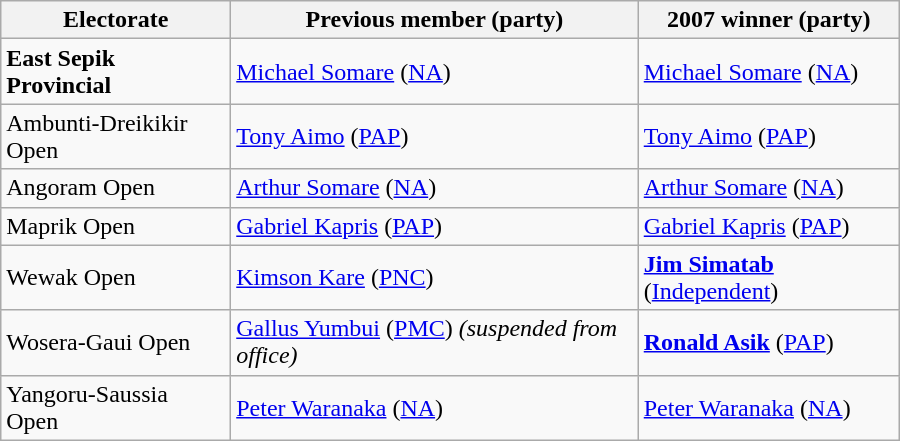<table class="wikitable" style="text-align: left;" width="600">
<tr>
<th>Electorate</th>
<th>Previous member (party)</th>
<th>2007 winner (party)</th>
</tr>
<tr>
<td><strong>East Sepik Provincial</strong></td>
<td><a href='#'>Michael Somare</a> (<a href='#'>NA</a>)</td>
<td><a href='#'>Michael Somare</a> (<a href='#'>NA</a>) </td>
</tr>
<tr>
<td>Ambunti-Dreikikir Open</td>
<td><a href='#'>Tony Aimo</a> (<a href='#'>PAP</a>)</td>
<td><a href='#'>Tony Aimo</a> (<a href='#'>PAP</a>) </td>
</tr>
<tr>
<td>Angoram Open</td>
<td><a href='#'>Arthur Somare</a> (<a href='#'>NA</a>)</td>
<td><a href='#'>Arthur Somare</a> (<a href='#'>NA</a>) </td>
</tr>
<tr>
<td>Maprik Open</td>
<td><a href='#'>Gabriel Kapris</a> (<a href='#'>PAP</a>)</td>
<td><a href='#'>Gabriel Kapris</a> (<a href='#'>PAP</a>) </td>
</tr>
<tr>
<td>Wewak Open</td>
<td><a href='#'>Kimson Kare</a> (<a href='#'>PNC</a>)</td>
<td><strong><a href='#'>Jim Simatab</a></strong> (<a href='#'>Independent</a>) </td>
</tr>
<tr>
<td>Wosera-Gaui Open</td>
<td><a href='#'>Gallus Yumbui</a> (<a href='#'>PMC</a>) <em>(suspended from office)</em> </td>
<td><strong><a href='#'>Ronald Asik</a></strong> (<a href='#'>PAP</a>) </td>
</tr>
<tr>
<td>Yangoru-Saussia Open</td>
<td><a href='#'>Peter Waranaka</a> (<a href='#'>NA</a>)</td>
<td><a href='#'>Peter Waranaka</a> (<a href='#'>NA</a>) </td>
</tr>
</table>
